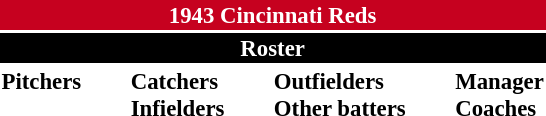<table class="toccolours" style="font-size: 95%;">
<tr>
<th colspan="10" style="background-color: #c6011f; color: white; text-align: center;">1943 Cincinnati Reds</th>
</tr>
<tr>
<td colspan="10" style="background-color: black; color: white; text-align: center;"><strong>Roster</strong></td>
</tr>
<tr>
<td valign="top"><strong>Pitchers</strong><br>








</td>
<td width="25px"></td>
<td valign="top"><strong>Catchers</strong><br>


<strong>Infielders</strong>







</td>
<td width="25px"></td>
<td valign="top"><strong>Outfielders</strong><br>







<strong>Other batters</strong>
</td>
<td width="25px"></td>
<td valign="top"><strong>Manager</strong><br>
<strong>Coaches</strong>

</td>
</tr>
</table>
